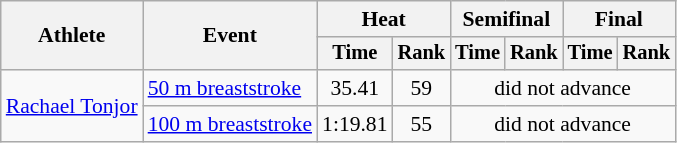<table class=wikitable style="font-size:90%">
<tr>
<th rowspan="2">Athlete</th>
<th rowspan="2">Event</th>
<th colspan="2">Heat</th>
<th colspan="2">Semifinal</th>
<th colspan="2">Final</th>
</tr>
<tr style="font-size:95%">
<th>Time</th>
<th>Rank</th>
<th>Time</th>
<th>Rank</th>
<th>Time</th>
<th>Rank</th>
</tr>
<tr align=center>
<td align=left rowspan=2><a href='#'>Rachael Tonjor</a></td>
<td align=left><a href='#'>50 m breaststroke</a></td>
<td>35.41</td>
<td>59</td>
<td colspan=4>did not advance</td>
</tr>
<tr align=center>
<td align=left><a href='#'>100 m breaststroke</a></td>
<td>1:19.81</td>
<td>55</td>
<td colspan=4>did not advance</td>
</tr>
</table>
